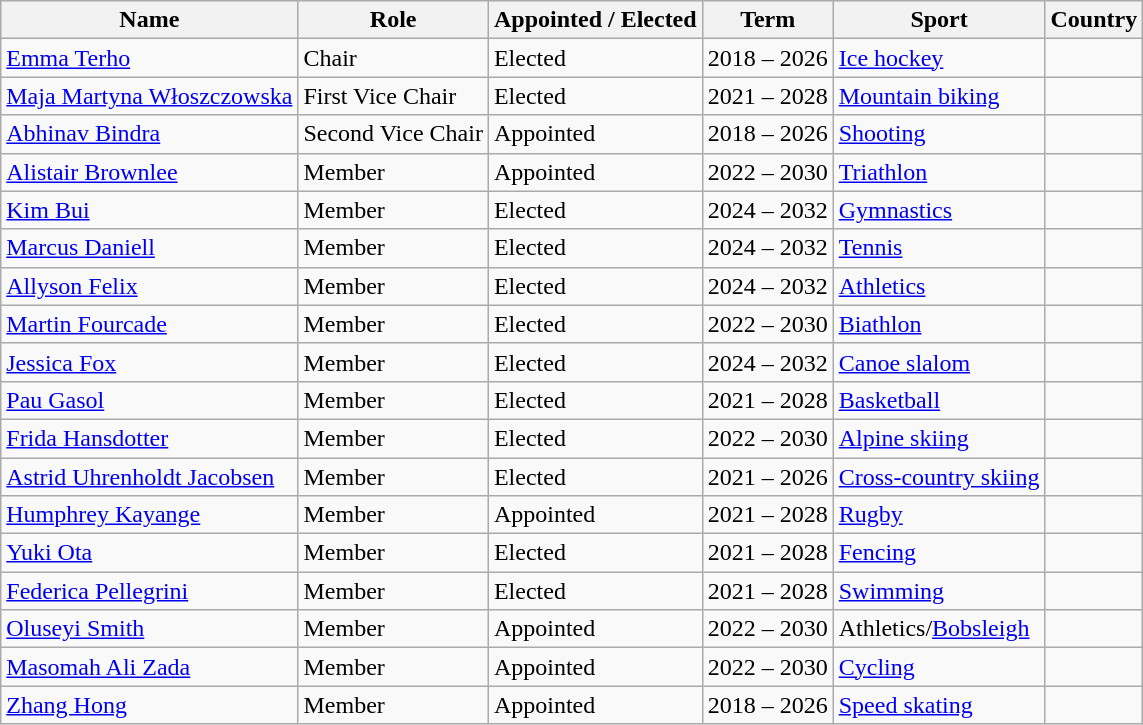<table class="wikitable sortable">
<tr>
<th>Name</th>
<th>Role</th>
<th>Appointed / Elected</th>
<th>Term</th>
<th>Sport</th>
<th>Country</th>
</tr>
<tr>
<td><a href='#'>Emma Terho</a></td>
<td>Chair</td>
<td>Elected</td>
<td>2018 – 2026</td>
<td><a href='#'>Ice hockey</a></td>
<td></td>
</tr>
<tr>
<td><a href='#'>Maja Martyna Włoszczowska</a></td>
<td>First Vice Chair</td>
<td>Elected</td>
<td>2021 – 2028</td>
<td><a href='#'>Mountain biking</a></td>
<td></td>
</tr>
<tr>
<td><a href='#'>Abhinav Bindra</a></td>
<td>Second Vice Chair</td>
<td>Appointed</td>
<td>2018 – 2026</td>
<td><a href='#'>Shooting</a></td>
<td></td>
</tr>
<tr>
<td><a href='#'>Alistair Brownlee</a></td>
<td>Member</td>
<td>Appointed</td>
<td>2022 – 2030</td>
<td><a href='#'>Triathlon</a></td>
<td></td>
</tr>
<tr>
<td><a href='#'>Kim Bui</a></td>
<td>Member</td>
<td>Elected</td>
<td>2024 – 2032</td>
<td><a href='#'>Gymnastics</a></td>
<td></td>
</tr>
<tr>
<td><a href='#'>Marcus Daniell</a></td>
<td>Member</td>
<td>Elected</td>
<td>2024 – 2032</td>
<td><a href='#'>Tennis</a></td>
<td></td>
</tr>
<tr>
<td><a href='#'>Allyson Felix</a></td>
<td>Member</td>
<td>Elected</td>
<td>2024 – 2032</td>
<td><a href='#'>Athletics</a></td>
<td></td>
</tr>
<tr>
<td><a href='#'>Martin Fourcade</a></td>
<td>Member</td>
<td>Elected</td>
<td>2022 – 2030</td>
<td><a href='#'>Biathlon</a></td>
<td></td>
</tr>
<tr>
<td><a href='#'>Jessica Fox</a></td>
<td>Member</td>
<td>Elected</td>
<td>2024 – 2032</td>
<td><a href='#'>Canoe slalom</a></td>
<td></td>
</tr>
<tr>
<td><a href='#'>Pau Gasol</a></td>
<td>Member</td>
<td>Elected</td>
<td>2021 – 2028</td>
<td><a href='#'>Basketball</a></td>
<td></td>
</tr>
<tr>
<td><a href='#'>Frida Hansdotter</a></td>
<td>Member</td>
<td>Elected</td>
<td>2022 – 2030</td>
<td><a href='#'>Alpine skiing</a></td>
<td></td>
</tr>
<tr>
<td><a href='#'>Astrid Uhrenholdt Jacobsen</a></td>
<td>Member</td>
<td>Elected</td>
<td>2021 – 2026</td>
<td><a href='#'>Cross-country skiing</a></td>
<td></td>
</tr>
<tr>
<td><a href='#'>Humphrey Kayange</a></td>
<td>Member</td>
<td>Appointed</td>
<td>2021 – 2028</td>
<td><a href='#'>Rugby</a></td>
<td></td>
</tr>
<tr>
<td><a href='#'>Yuki Ota</a></td>
<td>Member</td>
<td>Elected</td>
<td>2021 – 2028</td>
<td><a href='#'>Fencing</a></td>
<td></td>
</tr>
<tr>
<td><a href='#'>Federica Pellegrini</a></td>
<td>Member</td>
<td>Elected</td>
<td>2021 – 2028</td>
<td><a href='#'>Swimming</a></td>
<td></td>
</tr>
<tr>
<td><a href='#'>Oluseyi Smith</a></td>
<td>Member</td>
<td>Appointed</td>
<td>2022 – 2030</td>
<td>Athletics/<a href='#'>Bobsleigh</a></td>
<td></td>
</tr>
<tr>
<td><a href='#'>Masomah Ali Zada</a></td>
<td>Member</td>
<td>Appointed</td>
<td>2022 – 2030</td>
<td><a href='#'>Cycling</a></td>
<td></td>
</tr>
<tr>
<td><a href='#'>Zhang Hong</a></td>
<td>Member</td>
<td>Appointed</td>
<td>2018 – 2026</td>
<td><a href='#'>Speed skating</a></td>
<td></td>
</tr>
</table>
